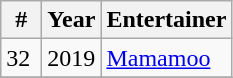<table class="wikitable">
<tr>
<th width=20>#</th>
<th width=30>Year</th>
<th>Entertainer</th>
</tr>
<tr>
<td>32</td>
<td>2019</td>
<td><a href='#'>Mamamoo</a></td>
</tr>
<tr>
</tr>
</table>
